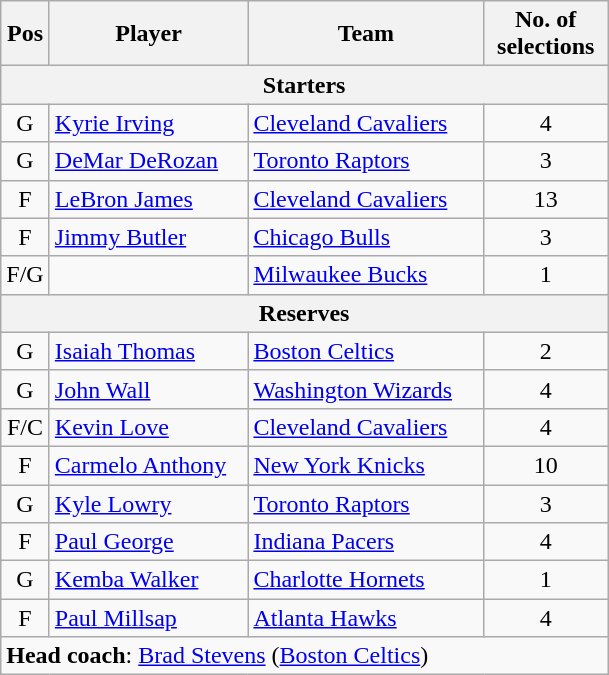<table class="wikitable" style="text-align:center">
<tr>
<th scope="col" width="25px">Pos</th>
<th scope="col" width="125px">Player</th>
<th scope="col" width="150px">Team</th>
<th scope="col" width="75px">No. of selections</th>
</tr>
<tr>
<th scope="col" colspan="4">Starters</th>
</tr>
<tr>
<td>G</td>
<td style="text-align:left"><a href='#'>Kyrie Irving</a></td>
<td style="text-align:left"><a href='#'>Cleveland Cavaliers</a></td>
<td>4</td>
</tr>
<tr>
<td>G</td>
<td style="text-align:left"><a href='#'>DeMar DeRozan</a></td>
<td style="text-align:left"><a href='#'>Toronto Raptors</a></td>
<td>3</td>
</tr>
<tr>
<td>F</td>
<td style="text-align:left"><a href='#'>LeBron James</a></td>
<td style="text-align:left"><a href='#'>Cleveland Cavaliers</a></td>
<td>13</td>
</tr>
<tr>
<td>F</td>
<td style="text-align:left"><a href='#'>Jimmy Butler</a></td>
<td style="text-align:left"><a href='#'>Chicago Bulls</a></td>
<td>3</td>
</tr>
<tr>
<td>F/G</td>
<td style="text-align:left"></td>
<td style="text-align:left"><a href='#'>Milwaukee Bucks</a></td>
<td>1</td>
</tr>
<tr>
<th scope="col" colspan="4">Reserves</th>
</tr>
<tr>
<td>G</td>
<td style="text-align:left"><a href='#'>Isaiah Thomas</a></td>
<td style="text-align:left"><a href='#'>Boston Celtics</a></td>
<td>2</td>
</tr>
<tr>
<td>G</td>
<td style="text-align:left"><a href='#'>John Wall</a></td>
<td style="text-align:left"><a href='#'>Washington Wizards</a></td>
<td>4</td>
</tr>
<tr>
<td>F/C</td>
<td style="text-align:left"><a href='#'>Kevin Love</a></td>
<td style="text-align:left"><a href='#'>Cleveland Cavaliers</a></td>
<td>4</td>
</tr>
<tr>
<td>F</td>
<td style="text-align:left"><a href='#'>Carmelo Anthony</a></td>
<td style="text-align:left"><a href='#'>New York Knicks</a></td>
<td>10</td>
</tr>
<tr>
<td>G</td>
<td style="text-align:left"><a href='#'>Kyle Lowry</a></td>
<td style="text-align:left"><a href='#'>Toronto Raptors</a></td>
<td>3</td>
</tr>
<tr>
<td>F</td>
<td style="text-align:left"><a href='#'>Paul George</a></td>
<td style="text-align:left"><a href='#'>Indiana Pacers</a></td>
<td>4</td>
</tr>
<tr>
<td>G</td>
<td style="text-align:left"><a href='#'>Kemba Walker</a></td>
<td style="text-align:left"><a href='#'>Charlotte Hornets</a></td>
<td>1</td>
</tr>
<tr>
<td>F</td>
<td style="text-align:left"><a href='#'>Paul Millsap</a></td>
<td style="text-align:left"><a href='#'>Atlanta Hawks</a></td>
<td>4</td>
</tr>
<tr>
<td style="text-align:left" colspan="4"><strong>Head coach</strong>: <a href='#'>Brad Stevens</a> (<a href='#'>Boston Celtics</a>)</td>
</tr>
</table>
